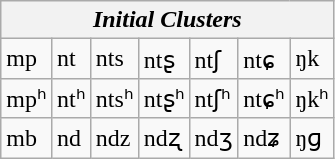<table class="wikitable IPA">
<tr>
<th colspan="7"><em>Initial Clusters</em></th>
</tr>
<tr>
<td>mp</td>
<td>nt</td>
<td>nts</td>
<td>ntʂ</td>
<td>ntʃ</td>
<td>ntɕ</td>
<td>ŋk</td>
</tr>
<tr>
<td>mpʰ</td>
<td>ntʰ</td>
<td>ntsʰ</td>
<td>ntʂʰ</td>
<td>ntʃʰ</td>
<td>ntɕʰ</td>
<td>ŋkʰ</td>
</tr>
<tr>
<td>mb</td>
<td>nd</td>
<td>ndz</td>
<td>ndʐ</td>
<td>ndʒ</td>
<td>ndʑ</td>
<td>ŋɡ</td>
</tr>
</table>
